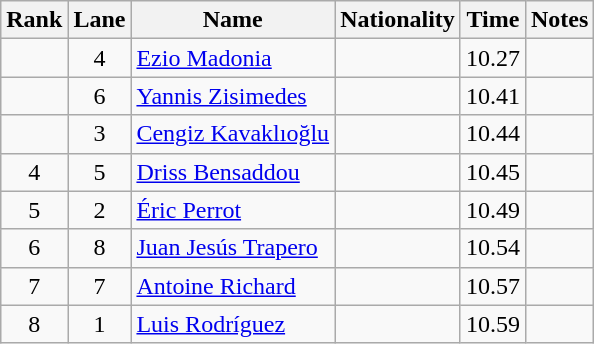<table class="wikitable sortable" style="text-align:center">
<tr>
<th>Rank</th>
<th>Lane</th>
<th>Name</th>
<th>Nationality</th>
<th>Time</th>
<th>Notes</th>
</tr>
<tr>
<td></td>
<td>4</td>
<td align=left><a href='#'>Ezio Madonia</a></td>
<td align=left></td>
<td>10.27</td>
<td></td>
</tr>
<tr>
<td></td>
<td>6</td>
<td align=left><a href='#'>Yannis Zisimedes</a></td>
<td align=left></td>
<td>10.41</td>
<td></td>
</tr>
<tr>
<td></td>
<td>3</td>
<td align=left><a href='#'>Cengiz Kavaklıoğlu</a></td>
<td align=left></td>
<td>10.44</td>
<td></td>
</tr>
<tr>
<td>4</td>
<td>5</td>
<td align=left><a href='#'>Driss Bensaddou</a></td>
<td align=left></td>
<td>10.45</td>
<td></td>
</tr>
<tr>
<td>5</td>
<td>2</td>
<td align=left><a href='#'>Éric Perrot</a></td>
<td align=left></td>
<td>10.49</td>
<td></td>
</tr>
<tr>
<td>6</td>
<td>8</td>
<td align=left><a href='#'>Juan Jesús Trapero</a></td>
<td align=left></td>
<td>10.54</td>
<td></td>
</tr>
<tr>
<td>7</td>
<td>7</td>
<td align=left><a href='#'>Antoine Richard</a></td>
<td align=left></td>
<td>10.57</td>
<td></td>
</tr>
<tr>
<td>8</td>
<td>1</td>
<td align=left><a href='#'>Luis Rodríguez</a></td>
<td align=left></td>
<td>10.59</td>
<td></td>
</tr>
</table>
